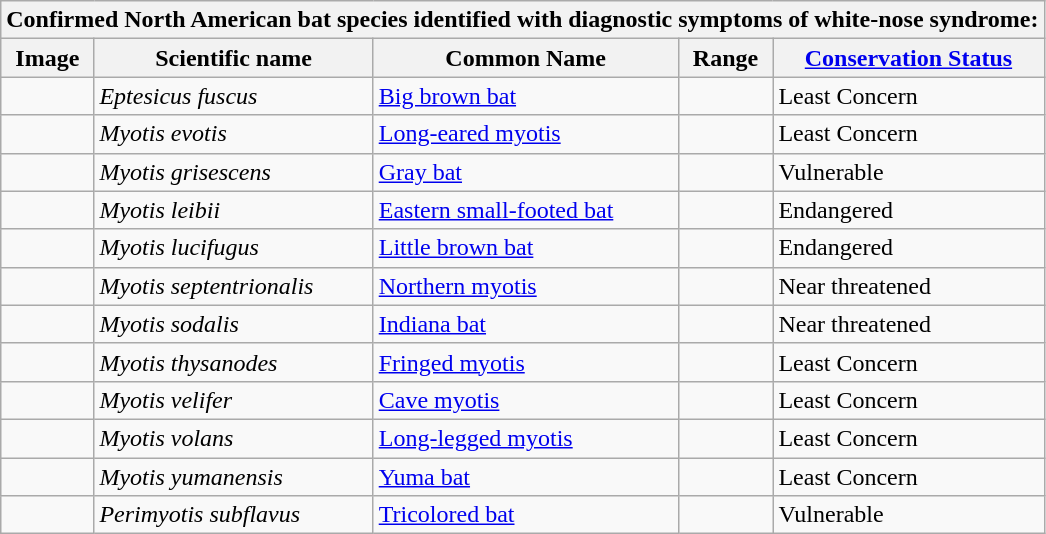<table class="wikitable" style="width:auto;">
<tr>
<th colspan="5">Confirmed North American bat species identified with diagnostic symptoms of white-nose syndrome:</th>
</tr>
<tr>
<th>Image</th>
<th>Scientific name</th>
<th>Common Name</th>
<th>Range</th>
<th><a href='#'>Conservation Status</a></th>
</tr>
<tr>
<td></td>
<td><em>Eptesicus fuscus</em></td>
<td><a href='#'>Big brown bat</a></td>
<td></td>
<td>Least Concern</td>
</tr>
<tr>
<td></td>
<td><em>Myotis evotis</em></td>
<td><a href='#'>Long-eared myotis</a></td>
<td></td>
<td>Least Concern</td>
</tr>
<tr>
<td></td>
<td><em>Myotis grisescens</em></td>
<td><a href='#'>Gray bat</a></td>
<td></td>
<td>Vulnerable</td>
</tr>
<tr>
<td></td>
<td><em>Myotis leibii</em></td>
<td><a href='#'>Eastern small-footed bat</a></td>
<td></td>
<td>Endangered</td>
</tr>
<tr>
<td></td>
<td><em>Myotis lucifugus</em></td>
<td><a href='#'>Little brown bat</a></td>
<td></td>
<td>Endangered</td>
</tr>
<tr>
<td></td>
<td><em>Myotis septentrionalis</em></td>
<td><a href='#'>Northern myotis</a></td>
<td></td>
<td>Near threatened</td>
</tr>
<tr>
<td></td>
<td><em>Myotis sodalis</em></td>
<td><a href='#'>Indiana bat</a></td>
<td></td>
<td>Near threatened</td>
</tr>
<tr>
<td></td>
<td><em>Myotis thysanodes</em></td>
<td><a href='#'>Fringed myotis</a></td>
<td></td>
<td>Least Concern</td>
</tr>
<tr>
<td></td>
<td><em>Myotis velifer</em></td>
<td><a href='#'>Cave myotis</a></td>
<td></td>
<td>Least Concern</td>
</tr>
<tr>
<td></td>
<td><em>Myotis volans</em></td>
<td><a href='#'>Long-legged myotis</a></td>
<td></td>
<td>Least Concern</td>
</tr>
<tr>
<td></td>
<td><em>Myotis yumanensis</em></td>
<td><a href='#'>Yuma bat</a></td>
<td></td>
<td>Least Concern</td>
</tr>
<tr>
<td></td>
<td><em>Perimyotis subflavus</em></td>
<td><a href='#'>Tricolored bat</a></td>
<td></td>
<td>Vulnerable</td>
</tr>
</table>
